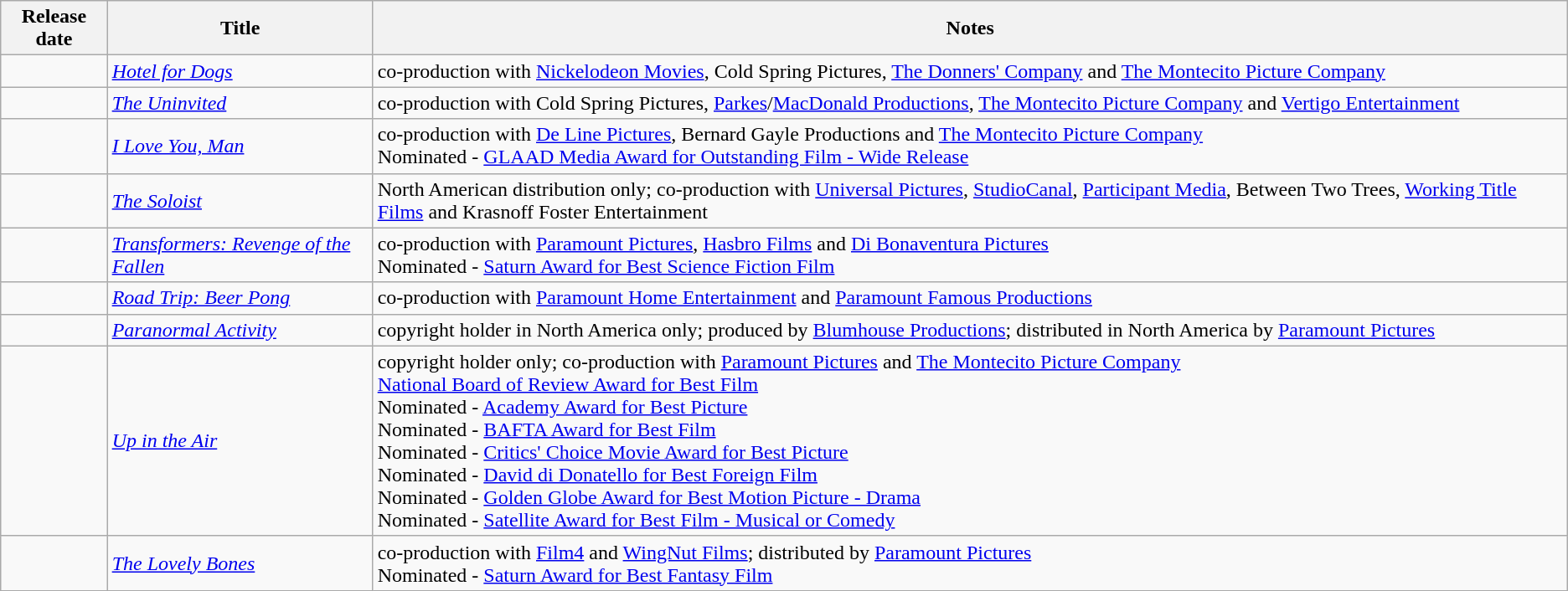<table class="wikitable sortable">
<tr>
<th>Release date</th>
<th>Title</th>
<th>Notes</th>
</tr>
<tr>
<td></td>
<td><em><a href='#'>Hotel for Dogs</a></em></td>
<td>co-production with <a href='#'>Nickelodeon Movies</a>, Cold Spring Pictures, <a href='#'>The Donners' Company</a> and <a href='#'>The Montecito Picture Company</a></td>
</tr>
<tr>
<td></td>
<td><em><a href='#'>The Uninvited</a></em></td>
<td>co-production with Cold Spring Pictures, <a href='#'>Parkes</a>/<a href='#'>MacDonald Productions</a>, <a href='#'>The Montecito Picture Company</a> and <a href='#'>Vertigo Entertainment</a></td>
</tr>
<tr>
<td></td>
<td><em><a href='#'>I Love You, Man</a></em></td>
<td>co-production with <a href='#'>De Line Pictures</a>, Bernard Gayle Productions and <a href='#'>The Montecito Picture Company</a><br>Nominated - <a href='#'>GLAAD Media Award for Outstanding Film - Wide Release</a></td>
</tr>
<tr>
<td></td>
<td><em><a href='#'>The Soloist</a></em></td>
<td>North American distribution only; co-production with <a href='#'>Universal Pictures</a>, <a href='#'>StudioCanal</a>, <a href='#'>Participant Media</a>, Between Two Trees, <a href='#'>Working Title Films</a> and Krasnoff Foster Entertainment</td>
</tr>
<tr>
<td></td>
<td><em><a href='#'>Transformers: Revenge of the Fallen</a></em></td>
<td>co-production with <a href='#'>Paramount Pictures</a>, <a href='#'>Hasbro Films</a> and <a href='#'>Di Bonaventura Pictures</a><br>Nominated - <a href='#'>Saturn Award for Best Science Fiction Film</a></td>
</tr>
<tr>
<td></td>
<td><em><a href='#'>Road Trip: Beer Pong</a></em></td>
<td>co-production with <a href='#'>Paramount Home Entertainment</a> and <a href='#'>Paramount Famous Productions</a></td>
</tr>
<tr>
<td></td>
<td><em><a href='#'>Paranormal Activity</a></em></td>
<td>copyright holder in North America only; produced by <a href='#'>Blumhouse Productions</a>; distributed in North America by <a href='#'>Paramount Pictures</a></td>
</tr>
<tr>
<td></td>
<td><em><a href='#'>Up in the Air</a></em></td>
<td>copyright holder only; co-production with <a href='#'>Paramount Pictures</a> and <a href='#'>The Montecito Picture Company</a><br><a href='#'>National Board of Review Award for Best Film</a><br>Nominated - <a href='#'>Academy Award for Best Picture</a><br>Nominated - <a href='#'>BAFTA Award for Best Film</a><br>Nominated - <a href='#'>Critics' Choice Movie Award for Best Picture</a><br>Nominated - <a href='#'>David di Donatello for Best Foreign Film</a><br>Nominated - <a href='#'>Golden Globe Award for Best Motion Picture - Drama</a><br>Nominated - <a href='#'>Satellite Award for Best Film - Musical or Comedy</a></td>
</tr>
<tr>
<td></td>
<td><em><a href='#'>The Lovely Bones</a></em></td>
<td>co-production with <a href='#'>Film4</a> and <a href='#'>WingNut Films</a>; distributed by <a href='#'>Paramount Pictures</a><br>Nominated - <a href='#'>Saturn Award for Best Fantasy Film</a></td>
</tr>
</table>
